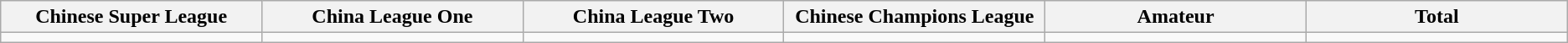<table class="wikitable">
<tr>
<th width="15%">Chinese Super League</th>
<th width="15%">China League One</th>
<th width="15%">China League Two</th>
<th width="15%">Chinese Champions League</th>
<th width="15%">Amateur</th>
<th width="15%">Total</th>
</tr>
<tr>
<td></td>
<td></td>
<td></td>
<td></td>
<td></td>
<td></td>
</tr>
</table>
